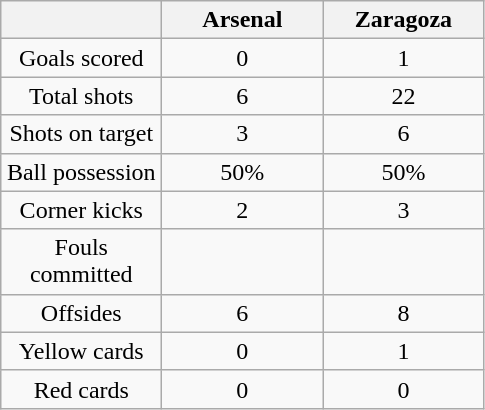<table class="wikitable" style="text-align:center">
<tr>
<th width="100"></th>
<th width="100">Arsenal</th>
<th width="100">Zaragoza</th>
</tr>
<tr>
<td>Goals scored</td>
<td>0</td>
<td>1</td>
</tr>
<tr>
<td>Total shots</td>
<td>6</td>
<td>22</td>
</tr>
<tr>
<td>Shots on target</td>
<td>3</td>
<td>6</td>
</tr>
<tr>
<td>Ball possession</td>
<td>50%</td>
<td>50%</td>
</tr>
<tr>
<td>Corner kicks</td>
<td>2</td>
<td>3</td>
</tr>
<tr>
<td>Fouls committed</td>
<td></td>
<td></td>
</tr>
<tr>
<td>Offsides</td>
<td>6</td>
<td>8</td>
</tr>
<tr>
<td>Yellow cards</td>
<td>0</td>
<td>1</td>
</tr>
<tr>
<td>Red cards</td>
<td>0</td>
<td>0</td>
</tr>
</table>
